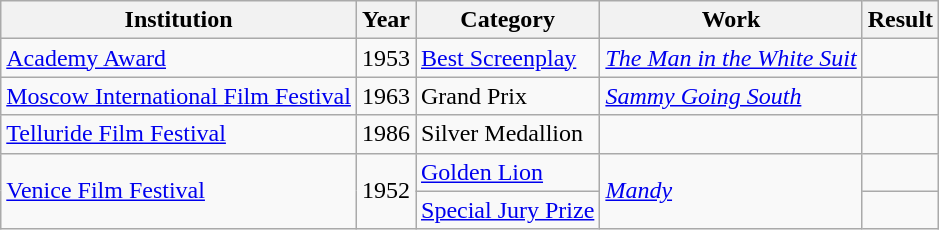<table class="wikitable">
<tr>
<th>Institution</th>
<th>Year</th>
<th>Category</th>
<th>Work</th>
<th>Result</th>
</tr>
<tr>
<td><a href='#'>Academy Award</a></td>
<td>1953</td>
<td><a href='#'>Best Screenplay</a></td>
<td><em><a href='#'>The Man in the White Suit</a></em></td>
<td></td>
</tr>
<tr>
<td><a href='#'>Moscow International Film Festival</a></td>
<td>1963</td>
<td>Grand Prix</td>
<td><em><a href='#'>Sammy Going South</a></em></td>
<td></td>
</tr>
<tr>
<td><a href='#'>Telluride Film Festival</a></td>
<td>1986</td>
<td>Silver Medallion</td>
<td></td>
<td></td>
</tr>
<tr>
<td rowspan="2"><a href='#'>Venice Film Festival</a></td>
<td rowspan="2">1952</td>
<td><a href='#'>Golden Lion</a></td>
<td rowspan="2"><em><a href='#'>Mandy</a></em></td>
<td></td>
</tr>
<tr>
<td><a href='#'>Special Jury Prize</a></td>
<td></td>
</tr>
</table>
